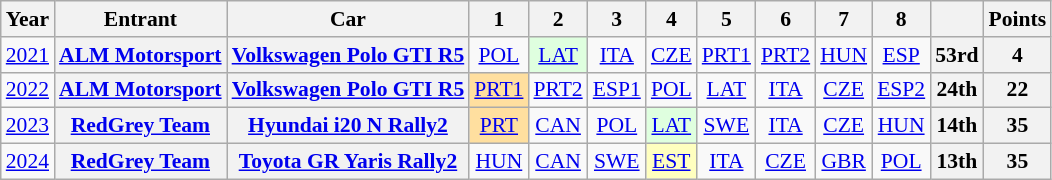<table class="wikitable" border="1" style="text-align:center; font-size:90%;">
<tr>
<th>Year</th>
<th>Entrant</th>
<th>Car</th>
<th>1</th>
<th>2</th>
<th>3</th>
<th>4</th>
<th>5</th>
<th>6</th>
<th>7</th>
<th>8</th>
<th></th>
<th>Points</th>
</tr>
<tr>
<td><a href='#'>2021</a></td>
<th><a href='#'>ALM Motorsport</a></th>
<th><a href='#'>Volkswagen Polo GTI R5</a></th>
<td><a href='#'>POL</a><br></td>
<td style="background:#DFFFDF;"><a href='#'>LAT</a><br></td>
<td><a href='#'>ITA</a></td>
<td><a href='#'>CZE</a></td>
<td><a href='#'>PRT1</a></td>
<td><a href='#'>PRT2</a></td>
<td><a href='#'>HUN</a></td>
<td><a href='#'>ESP</a></td>
<th>53rd</th>
<th>4</th>
</tr>
<tr>
<td><a href='#'>2022</a></td>
<th><a href='#'>ALM Motorsport</a></th>
<th><a href='#'>Volkswagen Polo GTI R5</a></th>
<td style="background:#FFDF9F;"><a href='#'>PRT1</a><br></td>
<td><a href='#'>PRT2</a></td>
<td><a href='#'>ESP1</a></td>
<td><a href='#'>POL</a></td>
<td><a href='#'>LAT</a></td>
<td><a href='#'>ITA</a></td>
<td><a href='#'>CZE</a></td>
<td><a href='#'>ESP2</a></td>
<th>24th</th>
<th>22</th>
</tr>
<tr>
<td><a href='#'>2023</a></td>
<th><a href='#'>RedGrey Team</a></th>
<th><a href='#'>Hyundai i20 N Rally2</a></th>
<td style="background:#FFDF9F;"><a href='#'>PRT</a><br></td>
<td><a href='#'>CAN</a></td>
<td><a href='#'>POL</a></td>
<td style="background:#DFFFDF;"><a href='#'>LAT</a><br></td>
<td><a href='#'>SWE</a></td>
<td><a href='#'>ITA</a></td>
<td><a href='#'>CZE</a></td>
<td><a href='#'>HUN</a></td>
<th>14th</th>
<th>35</th>
</tr>
<tr>
<td><a href='#'>2024</a></td>
<th><a href='#'>RedGrey Team</a></th>
<th><a href='#'>Toyota GR Yaris Rally2</a></th>
<td><a href='#'>HUN</a></td>
<td><a href='#'>CAN</a></td>
<td><a href='#'>SWE</a></td>
<td style="background:#FFFFBF;"><a href='#'>EST</a><br></td>
<td><a href='#'>ITA</a></td>
<td><a href='#'>CZE</a></td>
<td><a href='#'>GBR</a></td>
<td><a href='#'>POL</a></td>
<th>13th</th>
<th>35</th>
</tr>
</table>
